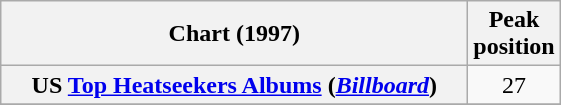<table class="wikitable plainrowheaders" style="text-align:center;">
<tr>
<th scope="col" style="width:19em;">Chart (1997)</th>
<th scope="col">Peak<br>position</th>
</tr>
<tr>
<th scope="row">US <a href='#'>Top Heatseekers Albums</a> (<em><a href='#'>Billboard</a></em>)</th>
<td>27</td>
</tr>
<tr>
</tr>
</table>
